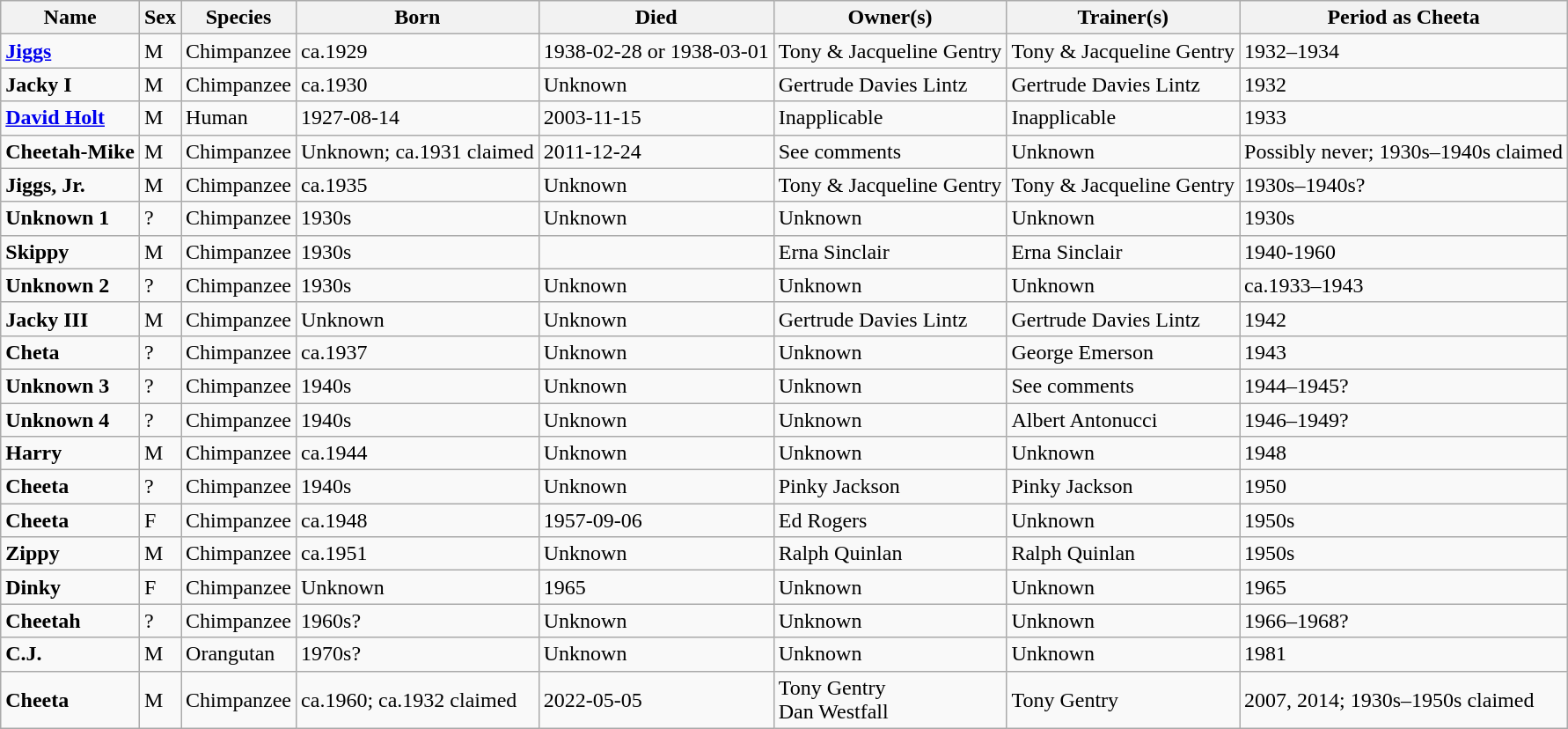<table class="wikitable">
<tr>
<th>Name</th>
<th>Sex</th>
<th>Species</th>
<th>Born</th>
<th>Died</th>
<th>Owner(s)</th>
<th>Trainer(s)</th>
<th>Period as Cheeta</th>
</tr>
<tr>
<td><strong><a href='#'>Jiggs</a></strong></td>
<td>M</td>
<td>Chimpanzee</td>
<td>ca.1929</td>
<td>1938-02-28 or 1938-03-01</td>
<td>Tony & Jacqueline Gentry</td>
<td>Tony & Jacqueline Gentry</td>
<td>1932–1934</td>
</tr>
<tr>
<td><strong>Jacky I</strong></td>
<td>M</td>
<td>Chimpanzee</td>
<td>ca.1930</td>
<td>Unknown</td>
<td>Gertrude Davies Lintz</td>
<td>Gertrude Davies Lintz</td>
<td>1932</td>
</tr>
<tr>
<td><strong><a href='#'>David Holt</a></strong></td>
<td>M</td>
<td>Human</td>
<td>1927-08-14</td>
<td>2003-11-15</td>
<td>Inapplicable</td>
<td>Inapplicable</td>
<td>1933</td>
</tr>
<tr>
<td><strong>Cheetah-Mike</strong> </td>
<td>M</td>
<td>Chimpanzee</td>
<td>Unknown; ca.1931 claimed</td>
<td>2011-12-24</td>
<td>See comments</td>
<td>Unknown</td>
<td>Possibly never; 1930s–1940s claimed</td>
</tr>
<tr>
<td><strong>Jiggs, Jr.</strong> </td>
<td>M</td>
<td>Chimpanzee</td>
<td>ca.1935</td>
<td>Unknown</td>
<td>Tony & Jacqueline Gentry</td>
<td>Tony & Jacqueline Gentry</td>
<td>1930s–1940s?</td>
</tr>
<tr>
<td><strong>Unknown 1</strong></td>
<td>?</td>
<td>Chimpanzee</td>
<td>1930s</td>
<td>Unknown</td>
<td>Unknown</td>
<td>Unknown</td>
<td>1930s</td>
</tr>
<tr>
<td><strong>Skippy</strong></td>
<td>M</td>
<td>Chimpanzee</td>
<td>1930s</td>
<td></td>
<td>Erna Sinclair</td>
<td>Erna Sinclair</td>
<td>1940-1960</td>
</tr>
<tr>
<td><strong>Unknown 2</strong></td>
<td>?</td>
<td>Chimpanzee</td>
<td>1930s</td>
<td>Unknown</td>
<td>Unknown</td>
<td>Unknown</td>
<td>ca.1933–1943</td>
</tr>
<tr>
<td><strong>Jacky III</strong></td>
<td>M</td>
<td>Chimpanzee</td>
<td>Unknown</td>
<td>Unknown</td>
<td>Gertrude Davies Lintz</td>
<td>Gertrude Davies Lintz</td>
<td>1942</td>
</tr>
<tr>
<td><strong>Cheta</strong></td>
<td>?</td>
<td>Chimpanzee</td>
<td>ca.1937</td>
<td>Unknown</td>
<td>Unknown</td>
<td>George Emerson</td>
<td>1943</td>
</tr>
<tr>
<td><strong>Unknown 3</strong></td>
<td>?</td>
<td>Chimpanzee</td>
<td>1940s</td>
<td>Unknown</td>
<td>Unknown</td>
<td>See comments</td>
<td>1944–1945?</td>
</tr>
<tr>
<td><strong>Unknown 4</strong></td>
<td>?</td>
<td>Chimpanzee</td>
<td>1940s</td>
<td>Unknown</td>
<td>Unknown</td>
<td>Albert Antonucci</td>
<td>1946–1949?</td>
</tr>
<tr>
<td><strong>Harry</strong></td>
<td>M</td>
<td>Chimpanzee</td>
<td>ca.1944</td>
<td>Unknown</td>
<td>Unknown</td>
<td>Unknown</td>
<td>1948</td>
</tr>
<tr>
<td><strong>Cheeta</strong></td>
<td>?</td>
<td>Chimpanzee</td>
<td>1940s</td>
<td>Unknown</td>
<td>Pinky Jackson</td>
<td>Pinky Jackson</td>
<td>1950</td>
</tr>
<tr>
<td><strong>Cheeta</strong></td>
<td>F</td>
<td>Chimpanzee</td>
<td>ca.1948</td>
<td>1957-09-06</td>
<td>Ed Rogers</td>
<td>Unknown</td>
<td>1950s</td>
</tr>
<tr>
<td><strong>Zippy</strong></td>
<td>M</td>
<td>Chimpanzee</td>
<td>ca.1951</td>
<td>Unknown</td>
<td>Ralph Quinlan</td>
<td>Ralph Quinlan</td>
<td>1950s</td>
</tr>
<tr>
<td><strong>Dinky</strong></td>
<td>F</td>
<td>Chimpanzee</td>
<td>Unknown</td>
<td>1965</td>
<td>Unknown</td>
<td>Unknown</td>
<td>1965</td>
</tr>
<tr>
<td><strong>Cheetah</strong></td>
<td>?</td>
<td>Chimpanzee</td>
<td>1960s?</td>
<td>Unknown</td>
<td>Unknown</td>
<td>Unknown</td>
<td>1966–1968?</td>
</tr>
<tr>
<td><strong>C.J.</strong></td>
<td>M</td>
<td>Orangutan</td>
<td>1970s?</td>
<td>Unknown</td>
<td>Unknown</td>
<td>Unknown</td>
<td>1981</td>
</tr>
<tr>
<td><strong>Cheeta</strong> </td>
<td>M</td>
<td>Chimpanzee</td>
<td>ca.1960; ca.1932 claimed</td>
<td>2022-05-05</td>
<td>Tony Gentry<br>Dan Westfall</td>
<td>Tony Gentry</td>
<td>2007, 2014; 1930s–1950s claimed</td>
</tr>
</table>
